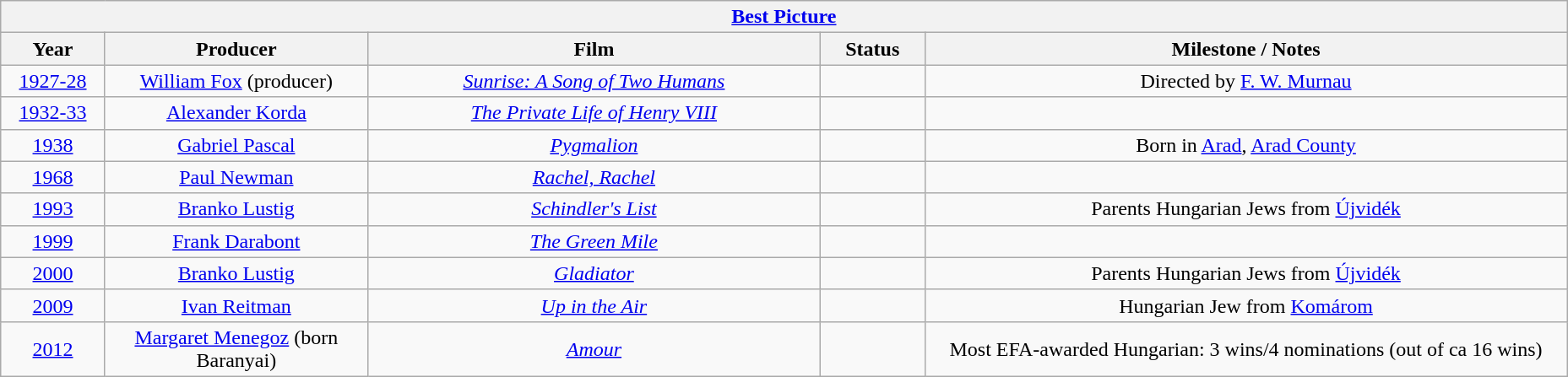<table class="wikitable" style="text-align: center">
<tr>
<th colspan="5" style="text-align:center;"><a href='#'>Best Picture</a></th>
</tr>
<tr>
<th style="width:075px;">Year</th>
<th style="width:200px;">Producer</th>
<th style="width:350px;">Film</th>
<th style="width:075px;">Status</th>
<th style="width:500px;">Milestone / Notes</th>
</tr>
<tr>
<td><a href='#'>1927-28</a></td>
<td><a href='#'>William Fox</a> (producer)</td>
<td><em><a href='#'>Sunrise: A Song of Two Humans</a></em></td>
<td></td>
<td>Directed by <a href='#'>F. W. Murnau</a></td>
</tr>
<tr>
<td><a href='#'>1932-33</a></td>
<td><a href='#'>Alexander Korda</a></td>
<td><em><a href='#'>The Private Life of Henry VIII</a></em></td>
<td></td>
<td></td>
</tr>
<tr>
<td><a href='#'>1938</a></td>
<td><a href='#'>Gabriel Pascal</a></td>
<td><em><a href='#'>Pygmalion</a></em></td>
<td></td>
<td>Born in <a href='#'>Arad</a>, <a href='#'>Arad County</a></td>
</tr>
<tr>
<td><a href='#'>1968</a></td>
<td><a href='#'>Paul Newman</a></td>
<td><em><a href='#'>Rachel, Rachel</a></em></td>
<td></td>
<td></td>
</tr>
<tr>
<td><a href='#'>1993</a></td>
<td><a href='#'>Branko Lustig</a></td>
<td><em><a href='#'>Schindler's List</a></em></td>
<td></td>
<td>Parents Hungarian Jews from <a href='#'>Újvidék</a></td>
</tr>
<tr>
<td rowspan=1><a href='#'>1999</a></td>
<td><a href='#'>Frank Darabont</a></td>
<td><em><a href='#'>The Green Mile</a></em></td>
<td></td>
<td></td>
</tr>
<tr>
<td><a href='#'>2000</a></td>
<td><a href='#'>Branko Lustig</a></td>
<td><em><a href='#'>Gladiator</a></em></td>
<td></td>
<td>Parents Hungarian Jews from <a href='#'>Újvidék</a></td>
</tr>
<tr>
<td><a href='#'>2009</a></td>
<td><a href='#'>Ivan Reitman</a></td>
<td><em><a href='#'>Up in the Air</a></em></td>
<td></td>
<td>Hungarian Jew from <a href='#'>Komárom</a></td>
</tr>
<tr>
<td><a href='#'>2012</a></td>
<td><a href='#'>Margaret Menegoz</a> (born Baranyai)</td>
<td><em><a href='#'>Amour</a></em></td>
<td></td>
<td>Most EFA-awarded Hungarian: 3 wins/4 nominations (out of ca 16 wins)</td>
</tr>
</table>
